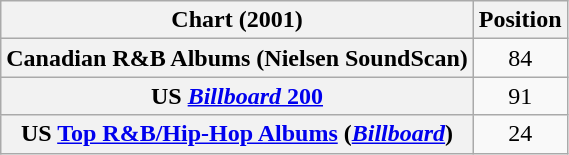<table class="wikitable sortable plainrowheaders">
<tr>
<th align="left">Chart (2001)</th>
<th align="left">Position</th>
</tr>
<tr>
<th scope="row">Canadian R&B Albums (Nielsen SoundScan)</th>
<td style="text-align:center;">84</td>
</tr>
<tr>
<th scope="row">US <a href='#'><em>Billboard</em> 200</a></th>
<td style="text-align:center;">91</td>
</tr>
<tr>
<th scope="row">US <a href='#'>Top R&B/Hip-Hop Albums</a> (<em><a href='#'>Billboard</a></em>)</th>
<td style="text-align:center;">24</td>
</tr>
</table>
